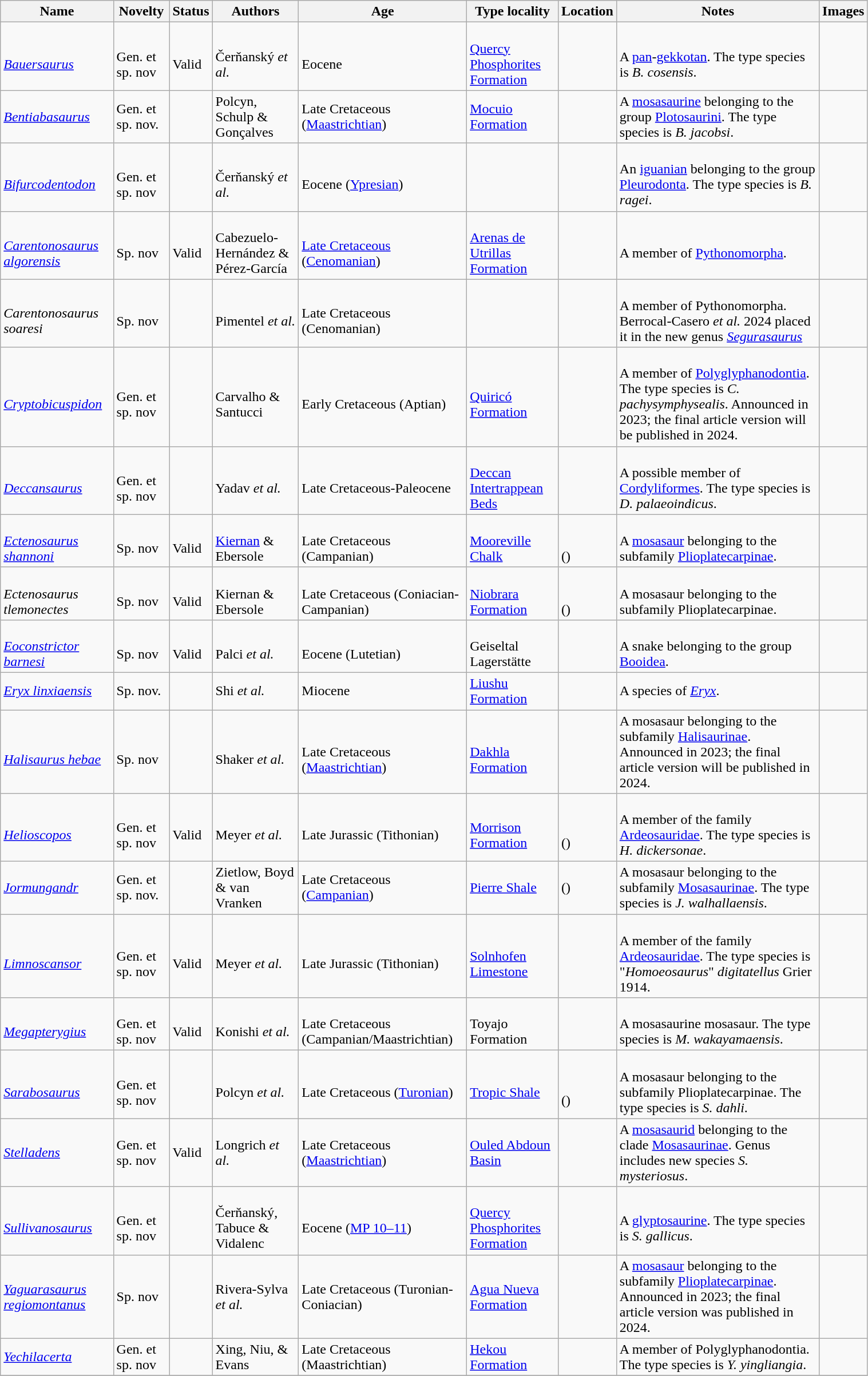<table class="wikitable sortable" align="center" width="80%">
<tr>
<th>Name</th>
<th>Novelty</th>
<th>Status</th>
<th>Authors</th>
<th>Age</th>
<th>Type locality</th>
<th>Location</th>
<th>Notes</th>
<th>Images</th>
</tr>
<tr>
<td><br><em><a href='#'>Bauersaurus</a></em></td>
<td><br>Gen. et sp. nov</td>
<td><br>Valid</td>
<td><br>Čerňanský <em>et al.</em></td>
<td><br>Eocene</td>
<td><br><a href='#'>Quercy Phosphorites Formation</a></td>
<td><br></td>
<td><br>A <a href='#'>pan</a>-<a href='#'>gekkotan</a>. The type species is <em>B. cosensis</em>.</td>
<td></td>
</tr>
<tr>
<td><em><a href='#'>Bentiabasaurus</a></em></td>
<td>Gen. et sp. nov.</td>
<td></td>
<td>Polcyn, Schulp & Gonçalves</td>
<td>Late Cretaceous (<a href='#'>Maastrichtian</a>)</td>
<td><a href='#'>Mocuio Formation</a></td>
<td></td>
<td>A <a href='#'>mosasaurine</a> belonging to the group <a href='#'>Plotosaurini</a>. The type species is <em>B. jacobsi</em>.</td>
<td></td>
</tr>
<tr>
<td><br><em><a href='#'>Bifurcodentodon</a></em></td>
<td><br>Gen. et sp. nov</td>
<td></td>
<td><br>Čerňanský <em>et al.</em></td>
<td><br>Eocene (<a href='#'>Ypresian</a>)</td>
<td></td>
<td><br></td>
<td><br>An <a href='#'>iguanian</a> belonging to the group <a href='#'>Pleurodonta</a>. The type species is <em>B. ragei</em>.</td>
<td></td>
</tr>
<tr>
<td><br><em><a href='#'>Carentonosaurus algorensis</a></em></td>
<td><br>Sp. nov</td>
<td><br>Valid</td>
<td><br>Cabezuelo-Hernández & Pérez-García</td>
<td><br><a href='#'>Late Cretaceous</a> (<a href='#'>Cenomanian</a>)</td>
<td><br><a href='#'>Arenas de Utrillas Formation</a></td>
<td><br></td>
<td><br>A member of <a href='#'>Pythonomorpha</a>.</td>
<td></td>
</tr>
<tr>
<td><br><em>Carentonosaurus soaresi</em></td>
<td><br>Sp. nov</td>
<td></td>
<td><br>Pimentel <em>et al.</em></td>
<td><br>Late Cretaceous (Cenomanian)</td>
<td></td>
<td><br></td>
<td><br>A member of Pythonomorpha. Berrocal-Casero <em>et al.</em> 2024 placed it in the new genus <em><a href='#'>Segurasaurus</a></em></td>
<td></td>
</tr>
<tr>
<td><br><em><a href='#'>Cryptobicuspidon</a></em></td>
<td><br>Gen. et sp. nov</td>
<td></td>
<td><br>Carvalho & Santucci</td>
<td><br>Early Cretaceous (Aptian)</td>
<td><br><a href='#'>Quiricó Formation</a></td>
<td><br></td>
<td><br>A member of <a href='#'>Polyglyphanodontia</a>. The type species is <em>C. pachysymphysealis</em>. Announced in 2023; the final article version will be published in 2024.</td>
<td></td>
</tr>
<tr>
<td><br><em><a href='#'>Deccansaurus</a></em></td>
<td><br>Gen. et sp. nov</td>
<td></td>
<td><br>Yadav <em>et al.</em></td>
<td><br>Late Cretaceous-Paleocene</td>
<td><br><a href='#'>Deccan</a> <a href='#'>Intertrappean Beds</a></td>
<td><br></td>
<td><br>A possible member of <a href='#'>Cordyliformes</a>. The type species is <em>D. palaeoindicus</em>.</td>
<td></td>
</tr>
<tr>
<td><br><em><a href='#'>Ectenosaurus shannoni</a></em></td>
<td><br>Sp. nov</td>
<td><br>Valid</td>
<td><br><a href='#'>Kiernan</a> & Ebersole</td>
<td><br>Late Cretaceous (Campanian)</td>
<td><br><a href='#'>Mooreville Chalk</a></td>
<td><br><br>()</td>
<td><br>A <a href='#'>mosasaur</a> belonging to the subfamily <a href='#'>Plioplatecarpinae</a>.</td>
<td></td>
</tr>
<tr>
<td><br><em>Ectenosaurus tlemonectes</em></td>
<td><br>Sp. nov</td>
<td><br>Valid</td>
<td><br>Kiernan & Ebersole</td>
<td><br>Late Cretaceous (Coniacian-Campanian)</td>
<td><br><a href='#'>Niobrara Formation</a></td>
<td><br><br>()</td>
<td><br>A mosasaur belonging to the subfamily Plioplatecarpinae.</td>
<td></td>
</tr>
<tr>
<td><br><em><a href='#'>Eoconstrictor barnesi</a></em></td>
<td><br>Sp. nov</td>
<td><br>Valid</td>
<td><br>Palci <em>et al.</em></td>
<td><br>Eocene (Lutetian)</td>
<td><br>Geiseltal Lagerstätte</td>
<td><br></td>
<td><br>A snake belonging to the group <a href='#'>Booidea</a>.</td>
<td></td>
</tr>
<tr>
<td><em><a href='#'>Eryx linxiaensis</a></em></td>
<td>Sp. nov.</td>
<td></td>
<td>Shi <em>et al.</em></td>
<td>Miocene</td>
<td><a href='#'>Liushu Formation</a></td>
<td></td>
<td>A species of <a href='#'><em>Eryx</em></a>.</td>
<td></td>
</tr>
<tr>
<td><br><em><a href='#'>Halisaurus hebae</a></em></td>
<td><br>Sp. nov</td>
<td></td>
<td><br>Shaker <em>et al.</em></td>
<td><br>Late Cretaceous (<a href='#'>Maastrichtian</a>)</td>
<td><br><a href='#'>Dakhla Formation</a></td>
<td><br></td>
<td>A mosasaur belonging to the subfamily <a href='#'>Halisaurinae</a>. Announced in 2023; the final article version will be published in 2024.</td>
<td></td>
</tr>
<tr>
<td><br><em><a href='#'>Helioscopos</a></em></td>
<td><br>Gen. et sp. nov</td>
<td><br>Valid</td>
<td><br>Meyer <em>et al.</em></td>
<td><br>Late Jurassic (Tithonian)</td>
<td><br><a href='#'>Morrison Formation</a></td>
<td><br><br>()</td>
<td><br>A member of the family <a href='#'>Ardeosauridae</a>. The type species is <em>H. dickersonae</em>.</td>
<td></td>
</tr>
<tr>
<td><em><a href='#'>Jormungandr</a></em></td>
<td>Gen. et sp. nov.</td>
<td></td>
<td>Zietlow, Boyd & van Vranken</td>
<td>Late Cretaceous (<a href='#'>Campanian</a>)</td>
<td><a href='#'>Pierre Shale</a></td>
<td> ()</td>
<td>A mosasaur belonging to the subfamily <a href='#'>Mosasaurinae</a>. The type species is <em>J. walhallaensis</em>.</td>
<td><br></td>
</tr>
<tr>
<td><br><em><a href='#'>Limnoscansor</a></em></td>
<td><br>Gen. et sp. nov</td>
<td><br>Valid</td>
<td><br>Meyer <em>et al.</em></td>
<td><br>Late Jurassic (Tithonian)</td>
<td><br><a href='#'>Solnhofen Limestone</a></td>
<td><br></td>
<td><br>A member of the family <a href='#'>Ardeosauridae</a>. The type species is "<em>Homoeosaurus</em>" <em>digitatellus</em> Grier 1914.</td>
<td></td>
</tr>
<tr>
<td><br><em><a href='#'>Megapterygius</a></em></td>
<td><br>Gen. et sp. nov</td>
<td><br>Valid</td>
<td><br>Konishi <em>et al.</em></td>
<td><br>Late Cretaceous (Campanian/Maastrichtian)</td>
<td><br>Toyajo Formation</td>
<td><br></td>
<td><br>A mosasaurine mosasaur. The type species is <em>M. wakayamaensis</em>.</td>
<td><br></td>
</tr>
<tr>
<td><br><em><a href='#'>Sarabosaurus</a></em></td>
<td><br>Gen. et sp. nov</td>
<td></td>
<td><br>Polcyn <em>et al.</em></td>
<td><br>Late Cretaceous (<a href='#'>Turonian</a>)</td>
<td><br><a href='#'>Tropic Shale</a></td>
<td><br><br>()</td>
<td><br>A mosasaur belonging to the subfamily Plioplatecarpinae. The type species is <em>S. dahli</em>.</td>
<td></td>
</tr>
<tr>
<td><em><a href='#'>Stelladens</a></em></td>
<td>Gen. et sp. nov</td>
<td>Valid</td>
<td>Longrich <em>et al.</em></td>
<td>Late Cretaceous (<a href='#'>Maastrichtian</a>)</td>
<td><a href='#'>Ouled Abdoun Basin</a></td>
<td></td>
<td>A <a href='#'>mosasaurid</a> belonging to the clade <a href='#'>Mosasaurinae</a>. Genus includes new species <em>S. mysteriosus</em>.</td>
<td></td>
</tr>
<tr>
<td><br><em><a href='#'>Sullivanosaurus</a></em></td>
<td><br>Gen. et sp. nov</td>
<td></td>
<td><br>Čerňanský, Tabuce & Vidalenc</td>
<td><br>Eocene (<a href='#'>MP 10–11</a>)</td>
<td><br><a href='#'>Quercy Phosphorites Formation</a></td>
<td><br></td>
<td><br>A <a href='#'>glyptosaurine</a>. The type species is <em>S. gallicus</em>.</td>
<td></td>
</tr>
<tr>
<td><a href='#'><em>Yaguarasaurus regiomontanus</em></a></td>
<td>Sp. nov</td>
<td></td>
<td>Rivera-Sylva <em>et al.</em></td>
<td>Late Cretaceous (Turonian-Coniacian)</td>
<td><a href='#'>Agua Nueva Formation</a></td>
<td></td>
<td>A <a href='#'>mosasaur</a> belonging to the subfamily <a href='#'>Plioplatecarpinae</a>. Announced in 2023; the final article version was published in 2024.</td>
<td></td>
</tr>
<tr>
<td><em><a href='#'>Yechilacerta</a></em></td>
<td>Gen. et sp. nov</td>
<td></td>
<td>Xing, Niu, & Evans</td>
<td>Late Cretaceous (Maastrichtian)</td>
<td><a href='#'>Hekou Formation</a></td>
<td></td>
<td>A member of Polyglyphanodontia. The type species is <em>Y. yingliangia</em>.</td>
<td></td>
</tr>
<tr>
</tr>
</table>
